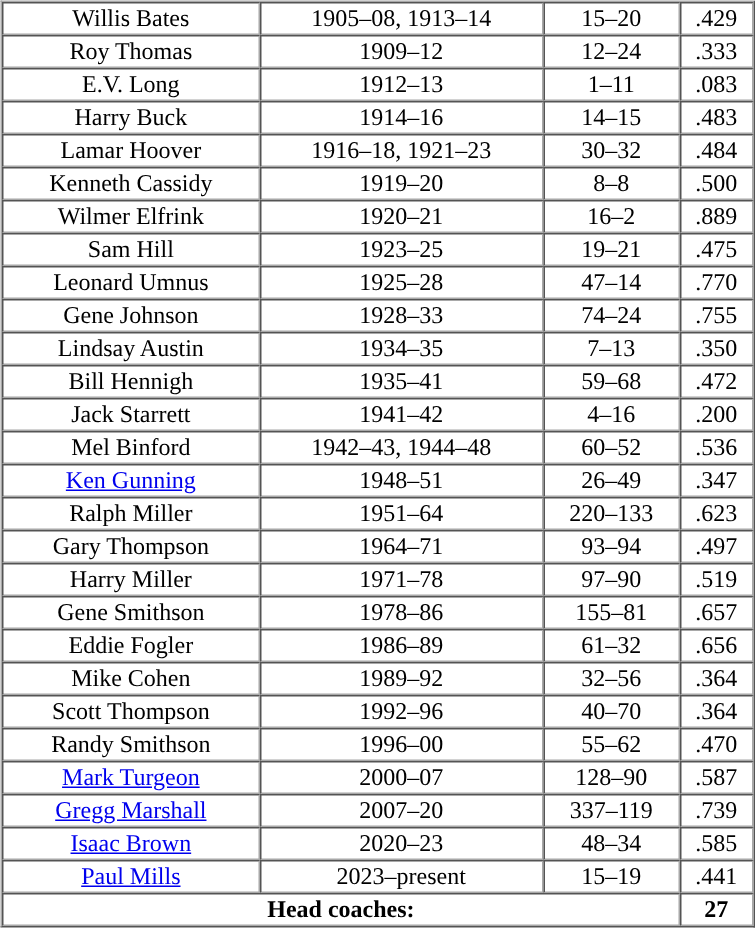<table border="0" style="width:80%;">
<tr>
<td valign="top"><br><table cellpadding="1" border="1" cellspacing="0" style="width:50%;">
<tr>
</tr>
<tr style="text-align:center;">
<td>Willis Bates</td>
<td>1905–08, 1913–14</td>
<td>15–20</td>
<td>.429</td>
</tr>
<tr style="text-align:center;">
<td>Roy Thomas</td>
<td>1909–12</td>
<td>12–24</td>
<td>.333</td>
</tr>
<tr style="text-align:center;">
<td>E.V. Long</td>
<td>1912–13</td>
<td>1–11</td>
<td>.083</td>
</tr>
<tr style="text-align:center;">
<td>Harry Buck</td>
<td>1914–16</td>
<td>14–15</td>
<td>.483</td>
</tr>
<tr style="text-align:center;">
<td>Lamar Hoover</td>
<td>1916–18, 1921–23</td>
<td>30–32</td>
<td>.484</td>
</tr>
<tr style="text-align:center;">
<td>Kenneth Cassidy</td>
<td>1919–20</td>
<td>8–8</td>
<td>.500</td>
</tr>
<tr style="text-align:center;">
<td>Wilmer Elfrink</td>
<td>1920–21</td>
<td>16–2</td>
<td>.889</td>
</tr>
<tr style="text-align:center;">
<td>Sam Hill</td>
<td>1923–25</td>
<td>19–21</td>
<td>.475</td>
</tr>
<tr style="text-align:center;">
<td>Leonard Umnus</td>
<td>1925–28</td>
<td>47–14</td>
<td>.770</td>
</tr>
<tr style="text-align:center;">
<td>Gene Johnson</td>
<td>1928–33</td>
<td>74–24</td>
<td>.755</td>
</tr>
<tr style="text-align:center;">
<td>Lindsay Austin</td>
<td>1934–35</td>
<td>7–13</td>
<td>.350</td>
</tr>
<tr style="text-align:center;">
<td>Bill Hennigh</td>
<td>1935–41</td>
<td>59–68</td>
<td>.472</td>
</tr>
<tr style="text-align:center;">
<td>Jack Starrett</td>
<td>1941–42</td>
<td>4–16</td>
<td>.200</td>
</tr>
<tr style="text-align:center;">
<td>Mel Binford</td>
<td>1942–43, 1944–48</td>
<td>60–52</td>
<td>.536</td>
</tr>
<tr style="text-align:center;">
<td><a href='#'>Ken Gunning</a></td>
<td>1948–51</td>
<td>26–49</td>
<td>.347</td>
</tr>
<tr style="text-align:center;">
<td>Ralph Miller</td>
<td>1951–64</td>
<td>220–133</td>
<td>.623</td>
</tr>
<tr style="text-align:center;">
<td>Gary Thompson</td>
<td>1964–71</td>
<td>93–94</td>
<td>.497</td>
</tr>
<tr style="text-align:center;">
<td>Harry Miller</td>
<td>1971–78</td>
<td>97–90</td>
<td>.519</td>
</tr>
<tr style="text-align:center;">
<td>Gene Smithson</td>
<td>1978–86</td>
<td>155–81</td>
<td>.657</td>
</tr>
<tr style="text-align:center;">
<td>Eddie Fogler</td>
<td>1986–89</td>
<td>61–32</td>
<td>.656</td>
</tr>
<tr style="text-align:center;">
<td>Mike Cohen</td>
<td>1989–92</td>
<td>32–56</td>
<td>.364</td>
</tr>
<tr style="text-align:center;">
<td>Scott Thompson</td>
<td>1992–96</td>
<td>40–70</td>
<td>.364</td>
</tr>
<tr style="text-align:center;">
<td>Randy Smithson</td>
<td>1996–00</td>
<td>55–62</td>
<td>.470</td>
</tr>
<tr style="text-align:center;">
<td><a href='#'>Mark Turgeon</a></td>
<td>2000–07</td>
<td>128–90</td>
<td>.587</td>
</tr>
<tr style="text-align:center;">
<td><a href='#'>Gregg Marshall</a></td>
<td>2007–20</td>
<td>337–119</td>
<td>.739</td>
</tr>
<tr style="text-align:center;">
<td><a href='#'>Isaac Brown</a></td>
<td>2020–23</td>
<td>48–34</td>
<td>.585</td>
</tr>
<tr style="text-align:center;">
<td><a href='#'>Paul Mills</a></td>
<td>2023–present</td>
<td>15–19</td>
<td>.441</td>
</tr>
<tr style="text-align:center; ">
<td colspan="3"><strong>Head coaches: </strong></td>
<td><strong>27</strong></td>
</tr>
</table>
</td>
</tr>
</table>
